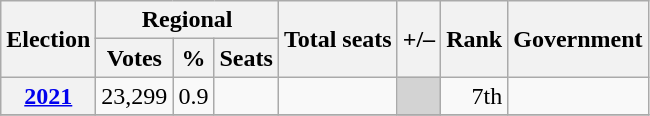<table class="wikitable" style="text-align:right">
<tr>
<th rowspan="2">Election</th>
<th colspan="3">Regional</th>
<th rowspan="2">Total seats</th>
<th rowspan="2">+/–</th>
<th rowspan="2">Rank</th>
<th rowspan="2">Government</th>
</tr>
<tr>
<th>Votes</th>
<th>%</th>
<th>Seats</th>
</tr>
<tr>
<th><a href='#'>2021</a></th>
<td>23,299</td>
<td>0.9</td>
<td></td>
<td></td>
<td bgcolor="lightgrey"></td>
<td> 7th</td>
<td></td>
</tr>
<tr>
</tr>
</table>
